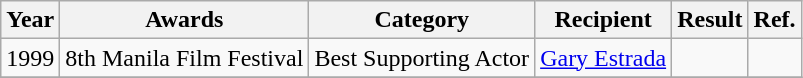<table class="wikitable">
<tr>
<th>Year</th>
<th>Awards</th>
<th>Category</th>
<th>Recipient</th>
<th>Result</th>
<th>Ref.</th>
</tr>
<tr>
<td>1999</td>
<td>8th Manila Film Festival</td>
<td>Best Supporting Actor</td>
<td><a href='#'>Gary Estrada</a></td>
<td></td>
<td></td>
</tr>
<tr>
</tr>
</table>
